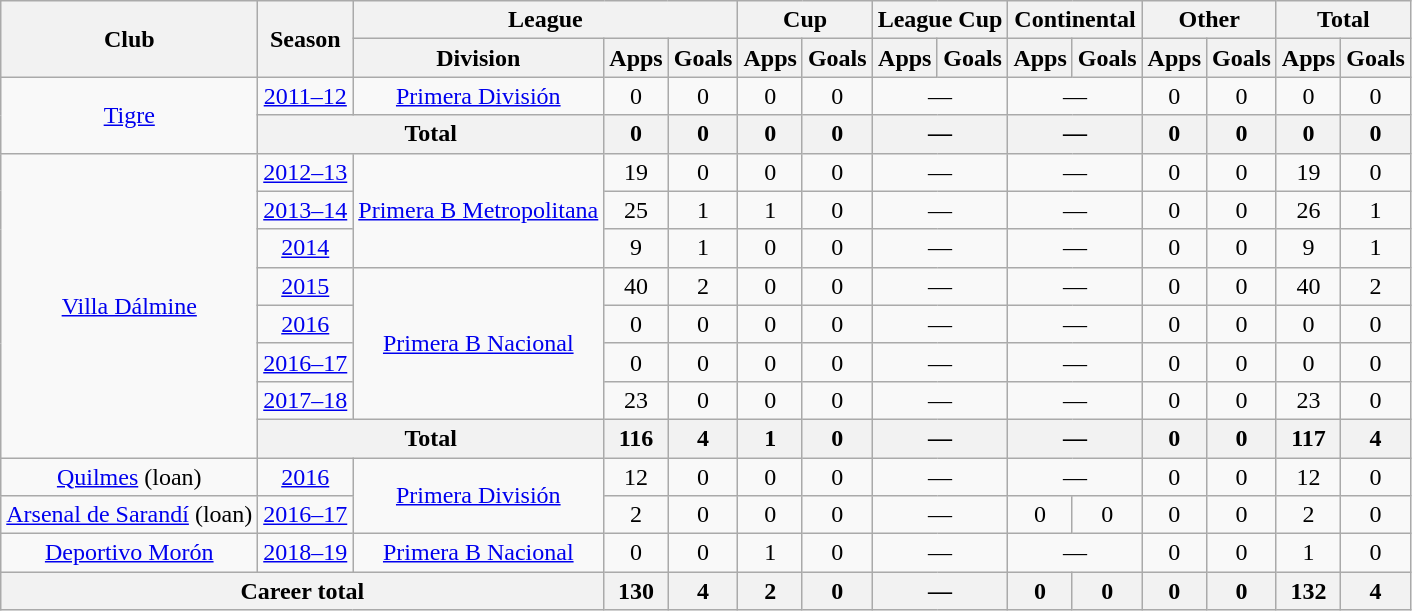<table class="wikitable" style="text-align:center">
<tr>
<th rowspan="2">Club</th>
<th rowspan="2">Season</th>
<th colspan="3">League</th>
<th colspan="2">Cup</th>
<th colspan="2">League Cup</th>
<th colspan="2">Continental</th>
<th colspan="2">Other</th>
<th colspan="2">Total</th>
</tr>
<tr>
<th>Division</th>
<th>Apps</th>
<th>Goals</th>
<th>Apps</th>
<th>Goals</th>
<th>Apps</th>
<th>Goals</th>
<th>Apps</th>
<th>Goals</th>
<th>Apps</th>
<th>Goals</th>
<th>Apps</th>
<th>Goals</th>
</tr>
<tr>
<td rowspan="2"><a href='#'>Tigre</a></td>
<td><a href='#'>2011–12</a></td>
<td rowspan="1"><a href='#'>Primera División</a></td>
<td>0</td>
<td>0</td>
<td>0</td>
<td>0</td>
<td colspan="2">—</td>
<td colspan="2">—</td>
<td>0</td>
<td>0</td>
<td>0</td>
<td>0</td>
</tr>
<tr>
<th colspan="2">Total</th>
<th>0</th>
<th>0</th>
<th>0</th>
<th>0</th>
<th colspan="2">—</th>
<th colspan="2">—</th>
<th>0</th>
<th>0</th>
<th>0</th>
<th>0</th>
</tr>
<tr>
<td rowspan="8"><a href='#'>Villa Dálmine</a></td>
<td><a href='#'>2012–13</a></td>
<td rowspan="3"><a href='#'>Primera B Metropolitana</a></td>
<td>19</td>
<td>0</td>
<td>0</td>
<td>0</td>
<td colspan="2">—</td>
<td colspan="2">—</td>
<td>0</td>
<td>0</td>
<td>19</td>
<td>0</td>
</tr>
<tr>
<td><a href='#'>2013–14</a></td>
<td>25</td>
<td>1</td>
<td>1</td>
<td>0</td>
<td colspan="2">—</td>
<td colspan="2">—</td>
<td>0</td>
<td>0</td>
<td>26</td>
<td>1</td>
</tr>
<tr>
<td><a href='#'>2014</a></td>
<td>9</td>
<td>1</td>
<td>0</td>
<td>0</td>
<td colspan="2">—</td>
<td colspan="2">—</td>
<td>0</td>
<td>0</td>
<td>9</td>
<td>1</td>
</tr>
<tr>
<td><a href='#'>2015</a></td>
<td rowspan="4"><a href='#'>Primera B Nacional</a></td>
<td>40</td>
<td>2</td>
<td>0</td>
<td>0</td>
<td colspan="2">—</td>
<td colspan="2">—</td>
<td>0</td>
<td>0</td>
<td>40</td>
<td>2</td>
</tr>
<tr>
<td><a href='#'>2016</a></td>
<td>0</td>
<td>0</td>
<td>0</td>
<td>0</td>
<td colspan="2">—</td>
<td colspan="2">—</td>
<td>0</td>
<td>0</td>
<td>0</td>
<td>0</td>
</tr>
<tr>
<td><a href='#'>2016–17</a></td>
<td>0</td>
<td>0</td>
<td>0</td>
<td>0</td>
<td colspan="2">—</td>
<td colspan="2">—</td>
<td>0</td>
<td>0</td>
<td>0</td>
<td>0</td>
</tr>
<tr>
<td><a href='#'>2017–18</a></td>
<td>23</td>
<td>0</td>
<td>0</td>
<td>0</td>
<td colspan="2">—</td>
<td colspan="2">—</td>
<td>0</td>
<td>0</td>
<td>23</td>
<td>0</td>
</tr>
<tr>
<th colspan="2">Total</th>
<th>116</th>
<th>4</th>
<th>1</th>
<th>0</th>
<th colspan="2">—</th>
<th colspan="2">—</th>
<th>0</th>
<th>0</th>
<th>117</th>
<th>4</th>
</tr>
<tr>
<td rowspan="1"><a href='#'>Quilmes</a> (loan)</td>
<td><a href='#'>2016</a></td>
<td rowspan="2"><a href='#'>Primera División</a></td>
<td>12</td>
<td>0</td>
<td>0</td>
<td>0</td>
<td colspan="2">—</td>
<td colspan="2">—</td>
<td>0</td>
<td>0</td>
<td>12</td>
<td>0</td>
</tr>
<tr>
<td rowspan="1"><a href='#'>Arsenal de Sarandí</a> (loan)</td>
<td><a href='#'>2016–17</a></td>
<td>2</td>
<td>0</td>
<td>0</td>
<td>0</td>
<td colspan="2">—</td>
<td>0</td>
<td>0</td>
<td>0</td>
<td>0</td>
<td>2</td>
<td>0</td>
</tr>
<tr>
<td rowspan="1"><a href='#'>Deportivo Morón</a></td>
<td><a href='#'>2018–19</a></td>
<td rowspan="1"><a href='#'>Primera B Nacional</a></td>
<td>0</td>
<td>0</td>
<td>1</td>
<td>0</td>
<td colspan="2">—</td>
<td colspan="2">—</td>
<td>0</td>
<td>0</td>
<td>1</td>
<td>0</td>
</tr>
<tr>
<th colspan="3">Career total</th>
<th>130</th>
<th>4</th>
<th>2</th>
<th>0</th>
<th colspan="2">—</th>
<th>0</th>
<th>0</th>
<th>0</th>
<th>0</th>
<th>132</th>
<th>4</th>
</tr>
</table>
